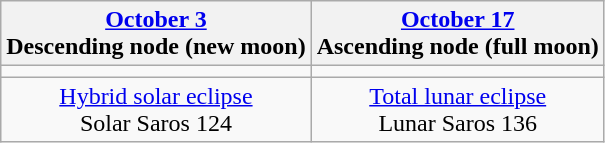<table class="wikitable">
<tr>
<th><a href='#'>October 3</a><br>Descending node (new moon)<br></th>
<th><a href='#'>October 17</a><br>Ascending node (full moon)<br></th>
</tr>
<tr>
<td></td>
<td></td>
</tr>
<tr align=center>
<td><a href='#'>Hybrid solar eclipse</a><br>Solar Saros 124</td>
<td><a href='#'>Total lunar eclipse</a><br>Lunar Saros 136</td>
</tr>
</table>
